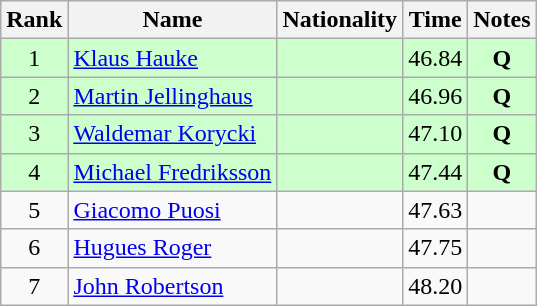<table class="wikitable sortable" style="text-align:center">
<tr>
<th>Rank</th>
<th>Name</th>
<th>Nationality</th>
<th>Time</th>
<th>Notes</th>
</tr>
<tr bgcolor=ccffcc>
<td>1</td>
<td align=left><a href='#'>Klaus Hauke</a></td>
<td align=left></td>
<td>46.84</td>
<td><strong>Q</strong></td>
</tr>
<tr bgcolor=ccffcc>
<td>2</td>
<td align=left><a href='#'>Martin Jellinghaus</a></td>
<td align=left></td>
<td>46.96</td>
<td><strong>Q</strong></td>
</tr>
<tr bgcolor=ccffcc>
<td>3</td>
<td align=left><a href='#'>Waldemar Korycki</a></td>
<td align=left></td>
<td>47.10</td>
<td><strong>Q</strong></td>
</tr>
<tr bgcolor=ccffcc>
<td>4</td>
<td align=left><a href='#'>Michael Fredriksson</a></td>
<td align=left></td>
<td>47.44</td>
<td><strong>Q</strong></td>
</tr>
<tr>
<td>5</td>
<td align=left><a href='#'>Giacomo Puosi</a></td>
<td align=left></td>
<td>47.63</td>
<td></td>
</tr>
<tr>
<td>6</td>
<td align=left><a href='#'>Hugues Roger</a></td>
<td align=left></td>
<td>47.75</td>
<td></td>
</tr>
<tr>
<td>7</td>
<td align=left><a href='#'>John Robertson</a></td>
<td align=left></td>
<td>48.20</td>
<td></td>
</tr>
</table>
